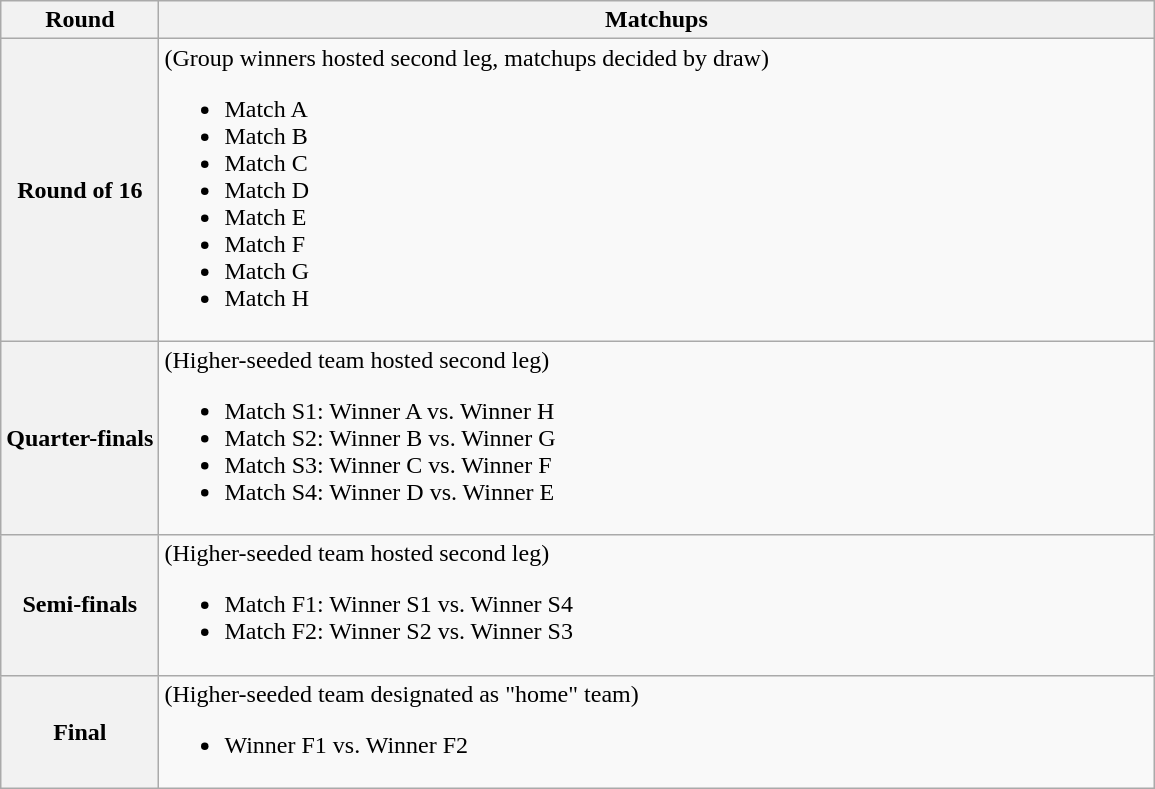<table class=wikitable>
<tr>
<th>Round</th>
<th>Matchups</th>
</tr>
<tr>
<th>Round of 16</th>
<td style="width:41em">(Group winners hosted second leg, matchups decided by draw)<br><ul><li>Match A</li><li>Match B</li><li>Match C</li><li>Match D</li><li>Match E</li><li>Match F</li><li>Match G</li><li>Match H</li></ul></td>
</tr>
<tr>
<th>Quarter-finals</th>
<td style="width:41em">(Higher-seeded team hosted second leg)<br><ul><li>Match S1: Winner A vs. Winner H</li><li>Match S2: Winner B vs. Winner G</li><li>Match S3: Winner C vs. Winner F</li><li>Match S4: Winner D vs. Winner E</li></ul></td>
</tr>
<tr>
<th>Semi-finals</th>
<td>(Higher-seeded team hosted second leg)<br><ul><li>Match F1: Winner S1 vs. Winner S4</li><li>Match F2: Winner S2 vs. Winner S3</li></ul></td>
</tr>
<tr>
<th>Final</th>
<td>(Higher-seeded team designated as "home" team)<br><ul><li>Winner F1 vs. Winner F2</li></ul></td>
</tr>
</table>
